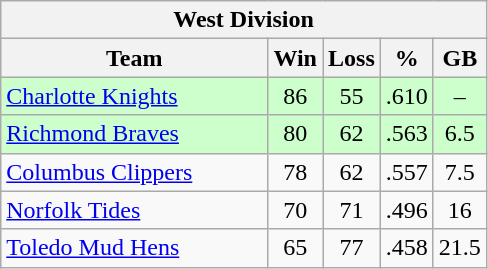<table class="wikitable">
<tr>
<th colspan="5">West Division</th>
</tr>
<tr>
<th width="55%">Team</th>
<th>Win</th>
<th>Loss</th>
<th>%</th>
<th>GB</th>
</tr>
<tr align=center bgcolor=ccffcc>
<td align=left><a href='#'>Charlotte Knights</a></td>
<td>86</td>
<td>55</td>
<td>.610</td>
<td>–</td>
</tr>
<tr align=center bgcolor=ccffcc>
<td align=left><a href='#'>Richmond Braves</a></td>
<td>80</td>
<td>62</td>
<td>.563</td>
<td>6.5</td>
</tr>
<tr align=center>
<td align=left><a href='#'>Columbus Clippers</a></td>
<td>78</td>
<td>62</td>
<td>.557</td>
<td>7.5</td>
</tr>
<tr align=center>
<td align=left><a href='#'>Norfolk Tides</a></td>
<td>70</td>
<td>71</td>
<td>.496</td>
<td>16</td>
</tr>
<tr align=center>
<td align=left><a href='#'>Toledo Mud Hens</a></td>
<td>65</td>
<td>77</td>
<td>.458</td>
<td>21.5</td>
</tr>
</table>
